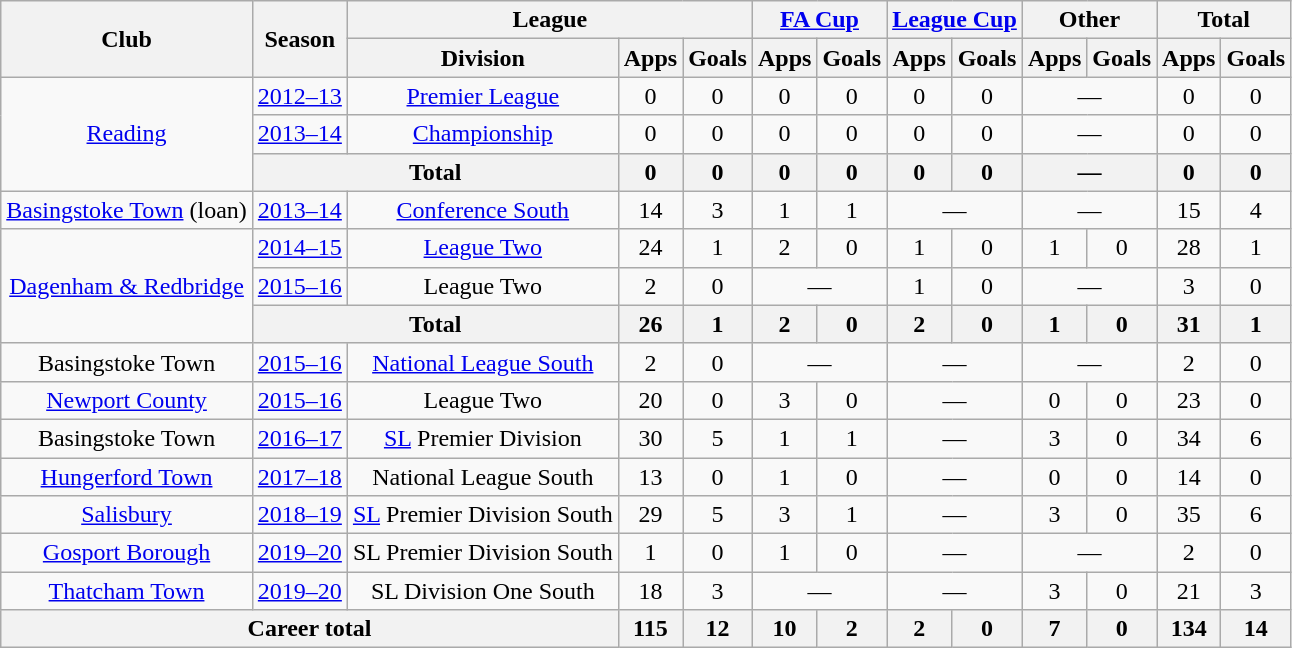<table class="wikitable" style="text-align: center">
<tr>
<th rowspan=2>Club</th>
<th rowspan=2>Season</th>
<th colspan=3>League</th>
<th colspan=2><a href='#'>FA Cup</a></th>
<th colspan=2><a href='#'>League Cup</a></th>
<th colspan=2>Other</th>
<th colspan=3>Total</th>
</tr>
<tr>
<th>Division</th>
<th>Apps</th>
<th>Goals</th>
<th>Apps</th>
<th>Goals</th>
<th>Apps</th>
<th>Goals</th>
<th>Apps</th>
<th>Goals</th>
<th>Apps</th>
<th>Goals</th>
</tr>
<tr>
<td rowspan="3"><a href='#'>Reading</a></td>
<td><a href='#'>2012–13</a></td>
<td><a href='#'>Premier League</a></td>
<td>0</td>
<td>0</td>
<td>0</td>
<td>0</td>
<td>0</td>
<td>0</td>
<td colspan=2>—</td>
<td>0</td>
<td>0</td>
</tr>
<tr>
<td><a href='#'>2013–14</a></td>
<td><a href='#'>Championship</a></td>
<td>0</td>
<td>0</td>
<td>0</td>
<td>0</td>
<td>0</td>
<td>0</td>
<td colspan=2>—</td>
<td>0</td>
<td>0</td>
</tr>
<tr>
<th colspan="2">Total</th>
<th>0</th>
<th>0</th>
<th>0</th>
<th>0</th>
<th>0</th>
<th>0</th>
<th colspan=2>—</th>
<th>0</th>
<th>0</th>
</tr>
<tr>
<td><a href='#'>Basingstoke Town</a> (loan)</td>
<td><a href='#'>2013–14</a></td>
<td><a href='#'>Conference South</a></td>
<td>14</td>
<td>3</td>
<td>1</td>
<td>1</td>
<td colspan=2>—</td>
<td colspan=2>—</td>
<td>15</td>
<td>4</td>
</tr>
<tr>
<td rowspan="3"><a href='#'>Dagenham & Redbridge</a></td>
<td><a href='#'>2014–15</a></td>
<td><a href='#'>League Two</a></td>
<td>24</td>
<td>1</td>
<td>2</td>
<td>0</td>
<td>1</td>
<td>0</td>
<td>1</td>
<td>0</td>
<td>28</td>
<td>1</td>
</tr>
<tr>
<td><a href='#'>2015–16</a></td>
<td>League Two</td>
<td>2</td>
<td>0</td>
<td colspan=2>—</td>
<td>1</td>
<td>0</td>
<td colspan=2>—</td>
<td>3</td>
<td>0</td>
</tr>
<tr>
<th colspan="2">Total</th>
<th>26</th>
<th>1</th>
<th>2</th>
<th>0</th>
<th>2</th>
<th>0</th>
<th>1</th>
<th>0</th>
<th>31</th>
<th>1</th>
</tr>
<tr>
<td>Basingstoke Town</td>
<td><a href='#'>2015–16</a></td>
<td><a href='#'>National League South</a></td>
<td>2</td>
<td>0</td>
<td colspan=2>—</td>
<td colspan=2>—</td>
<td colspan=2>—</td>
<td>2</td>
<td>0</td>
</tr>
<tr>
<td><a href='#'>Newport County</a></td>
<td><a href='#'>2015–16</a></td>
<td>League Two</td>
<td>20</td>
<td>0</td>
<td>3</td>
<td>0</td>
<td colspan=2>—</td>
<td>0</td>
<td>0</td>
<td>23</td>
<td>0</td>
</tr>
<tr>
<td>Basingstoke Town</td>
<td><a href='#'>2016–17</a></td>
<td><a href='#'>SL</a> Premier Division</td>
<td>30</td>
<td>5</td>
<td>1</td>
<td>1</td>
<td colspan=2>—</td>
<td>3</td>
<td>0</td>
<td>34</td>
<td>6</td>
</tr>
<tr>
<td><a href='#'>Hungerford Town</a></td>
<td><a href='#'>2017–18</a></td>
<td>National League South</td>
<td>13</td>
<td>0</td>
<td>1</td>
<td>0</td>
<td colspan=2>—</td>
<td>0</td>
<td>0</td>
<td>14</td>
<td>0</td>
</tr>
<tr>
<td><a href='#'>Salisbury</a></td>
<td><a href='#'>2018–19</a></td>
<td><a href='#'>SL</a> Premier Division South</td>
<td>29</td>
<td>5</td>
<td>3</td>
<td>1</td>
<td colspan=2>—</td>
<td>3</td>
<td>0</td>
<td>35</td>
<td>6</td>
</tr>
<tr>
<td><a href='#'>Gosport Borough</a></td>
<td><a href='#'>2019–20</a></td>
<td>SL Premier Division South</td>
<td>1</td>
<td>0</td>
<td>1</td>
<td>0</td>
<td colspan=2>—</td>
<td colspan=2>—</td>
<td>2</td>
<td>0</td>
</tr>
<tr>
<td><a href='#'>Thatcham Town</a></td>
<td><a href='#'>2019–20</a></td>
<td>SL Division One South</td>
<td>18</td>
<td>3</td>
<td colspan=2>—</td>
<td colspan=2>—</td>
<td>3</td>
<td>0</td>
<td>21</td>
<td>3</td>
</tr>
<tr>
<th colspan=3>Career total</th>
<th>115</th>
<th>12</th>
<th>10</th>
<th>2</th>
<th>2</th>
<th>0</th>
<th>7</th>
<th>0</th>
<th>134</th>
<th>14</th>
</tr>
</table>
